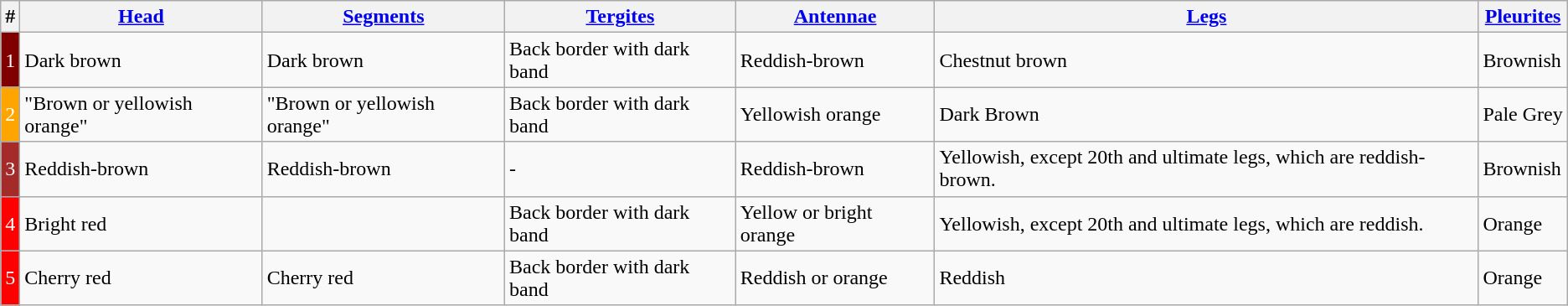<table class="wikitable">
<tr>
<th>#</th>
<th><a href='#'>Head</a></th>
<th><a href='#'>Segments</a></th>
<th><a href='#'>Tergites</a></th>
<th><a href='#'>Antennae</a></th>
<th><a href='#'>Legs</a></th>
<th><a href='#'>Pleurites</a></th>
</tr>
<tr>
<td style="background:maroon; color:white;">1</td>
<td>Dark brown</td>
<td>Dark brown</td>
<td>Back border with dark band</td>
<td>Reddish-brown</td>
<td>Chestnut brown</td>
<td>Brownish</td>
</tr>
<tr>
<td style="background:orange; color:white;">2</td>
<td>"Brown or yellowish orange"</td>
<td>"Brown or yellowish orange"</td>
<td>Back border with dark band</td>
<td>Yellowish orange</td>
<td>Dark Brown</td>
<td>Pale Grey</td>
</tr>
<tr>
<td style="background:Brown; color:white;">3</td>
<td>Reddish-brown</td>
<td>Reddish-brown</td>
<td>-</td>
<td>Reddish-brown</td>
<td>Yellowish, except 20th and ultimate legs, which are reddish-brown.</td>
<td>Brownish</td>
</tr>
<tr>
<td style="background:red; color:white;">4</td>
<td>Bright red</td>
<td></td>
<td>Back border with dark band</td>
<td>Yellow or bright orange</td>
<td>Yellowish, except 20th and ultimate legs, which are reddish.</td>
<td>Orange</td>
</tr>
<tr>
<td style="background:red; color:white;">5</td>
<td>Cherry red</td>
<td>Cherry red</td>
<td>Back border with dark band</td>
<td>Reddish or orange</td>
<td>Reddish</td>
<td>Orange</td>
</tr>
</table>
